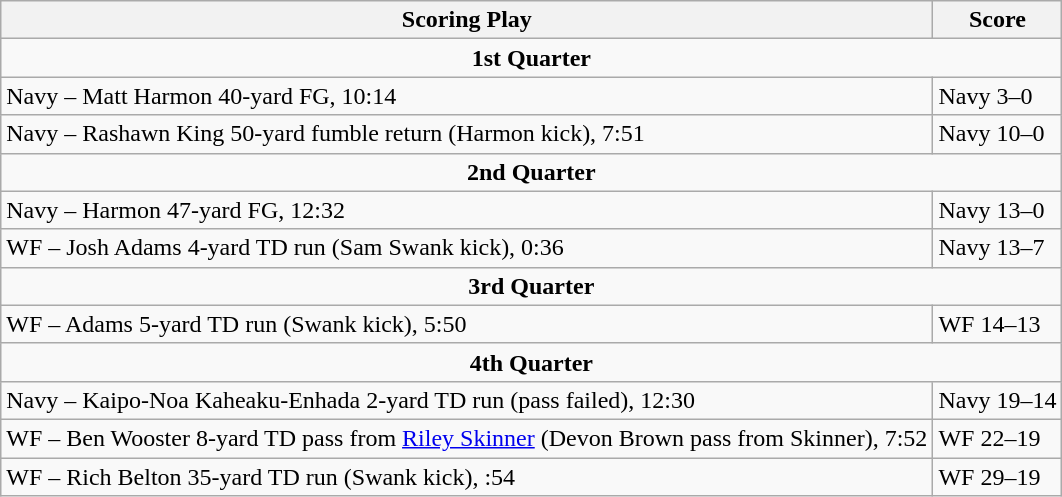<table class="wikitable">
<tr>
<th>Scoring Play</th>
<th>Score</th>
</tr>
<tr>
<td colspan="4" align="center"><strong>1st Quarter</strong></td>
</tr>
<tr>
<td>Navy – Matt Harmon 40-yard FG, 10:14</td>
<td>Navy 3–0</td>
</tr>
<tr>
<td>Navy – Rashawn King 50-yard fumble return (Harmon kick), 7:51</td>
<td>Navy 10–0</td>
</tr>
<tr>
<td colspan="4" align="center"><strong>2nd Quarter</strong></td>
</tr>
<tr>
<td>Navy – Harmon 47-yard FG, 12:32</td>
<td>Navy 13–0</td>
</tr>
<tr>
<td>WF – Josh Adams 4-yard TD run (Sam Swank kick), 0:36</td>
<td>Navy 13–7</td>
</tr>
<tr>
<td colspan="6" align="center"><strong>3rd Quarter</strong></td>
</tr>
<tr>
<td>WF – Adams 5-yard TD run (Swank kick), 5:50</td>
<td>WF 14–13</td>
</tr>
<tr>
<td colspan="6" align="center"><strong>4th Quarter</strong></td>
</tr>
<tr>
<td>Navy – Kaipo-Noa Kaheaku-Enhada 2-yard TD run (pass failed), 12:30</td>
<td>Navy 19–14</td>
</tr>
<tr>
<td>WF – Ben Wooster 8-yard TD pass from <a href='#'>Riley Skinner</a> (Devon Brown pass from Skinner), 7:52</td>
<td>WF 22–19</td>
</tr>
<tr>
<td>WF – Rich Belton 35-yard TD run (Swank kick), :54</td>
<td>WF 29–19</td>
</tr>
</table>
